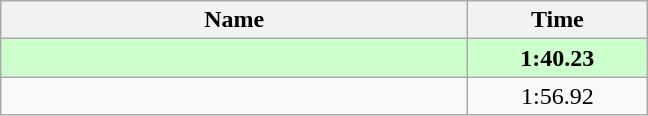<table class="wikitable" style="text-align:center;">
<tr>
<th style="width:19em">Name</th>
<th style="width:7em">Time</th>
</tr>
<tr bgcolor=ccffcc>
<td align=left><strong></strong></td>
<td><strong>1:40.23</strong></td>
</tr>
<tr>
<td align=left></td>
<td>1:56.92</td>
</tr>
</table>
